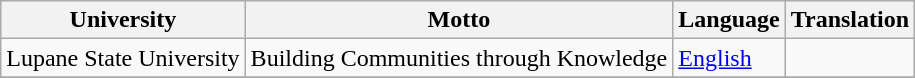<table class="wikitable sortable plainrowheaders">
<tr>
<th>University</th>
<th>Motto</th>
<th>Language</th>
<th>Translation</th>
</tr>
<tr>
<td>Lupane State University</td>
<td>Building Communities through Knowledge</td>
<td><a href='#'>English</a></td>
<td></td>
</tr>
<tr>
</tr>
</table>
